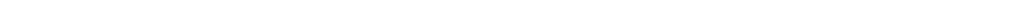<table style="width:1000px; text-align:center;">
<tr style="color:white;">
<td style="background:">41.2%</td>
<td style="background:">6.4%</td>
<td style="background:"><strong>52.4%</strong></td>
</tr>
<tr>
<td></td>
<td></td>
<td></td>
</tr>
</table>
